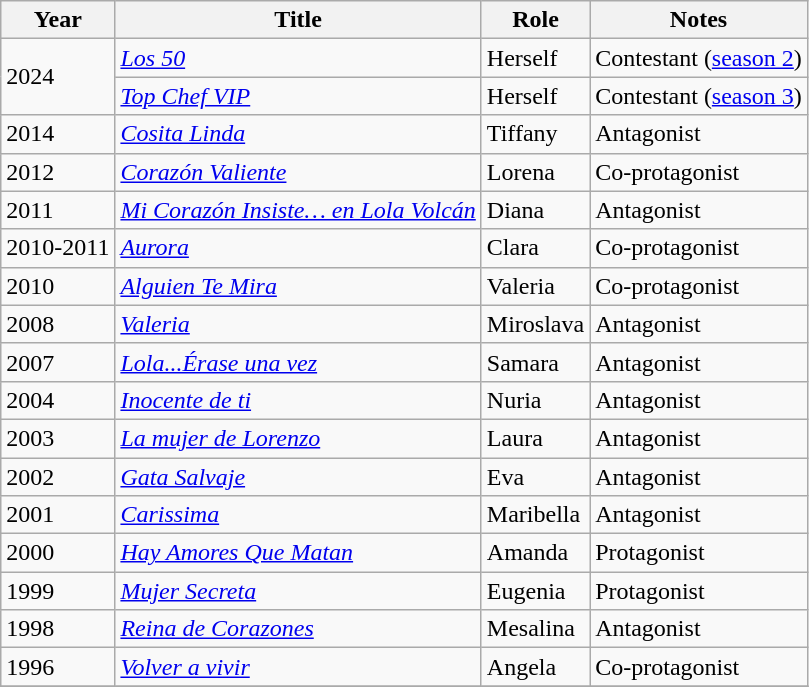<table class="wikitable">
<tr>
<th>Year</th>
<th>Title</th>
<th>Role</th>
<th>Notes</th>
</tr>
<tr>
<td rowspan=2>2024</td>
<td><em><a href='#'>Los 50</a></em></td>
<td>Herself</td>
<td>Contestant (<a href='#'>season 2</a>)</td>
</tr>
<tr>
<td><em><a href='#'>Top Chef VIP</a></em></td>
<td>Herself</td>
<td>Contestant (<a href='#'>season 3</a>)</td>
</tr>
<tr>
<td>2014</td>
<td><em><a href='#'>Cosita Linda</a></em></td>
<td>Tiffany</td>
<td>Antagonist</td>
</tr>
<tr>
<td>2012</td>
<td><em><a href='#'>Corazón Valiente</a></em></td>
<td>Lorena</td>
<td>Co-protagonist</td>
</tr>
<tr>
<td>2011</td>
<td><em><a href='#'>Mi Corazón Insiste… en Lola Volcán</a></em></td>
<td>Diana</td>
<td>Antagonist</td>
</tr>
<tr>
<td>2010-2011</td>
<td><em><a href='#'>Aurora</a></em></td>
<td>Clara</td>
<td>Co-protagonist</td>
</tr>
<tr>
<td>2010</td>
<td><em><a href='#'>Alguien Te Mira</a></em></td>
<td>Valeria</td>
<td>Co-protagonist</td>
</tr>
<tr>
<td>2008</td>
<td><em><a href='#'>Valeria</a></em></td>
<td>Miroslava</td>
<td>Antagonist</td>
</tr>
<tr>
<td>2007</td>
<td><em><a href='#'>Lola...Érase una vez</a></em></td>
<td>Samara</td>
<td>Antagonist</td>
</tr>
<tr>
<td>2004</td>
<td><em><a href='#'>Inocente de ti</a></em></td>
<td>Nuria</td>
<td>Antagonist</td>
</tr>
<tr>
<td>2003</td>
<td><em><a href='#'>La mujer de Lorenzo</a></em></td>
<td>Laura</td>
<td>Antagonist</td>
</tr>
<tr>
<td>2002</td>
<td><em><a href='#'>Gata Salvaje</a></em></td>
<td>Eva</td>
<td>Antagonist</td>
</tr>
<tr>
<td>2001</td>
<td><em><a href='#'>Carissima</a></em></td>
<td>Maribella</td>
<td>Antagonist</td>
</tr>
<tr>
<td>2000</td>
<td><em><a href='#'>Hay Amores Que Matan</a></em></td>
<td>Amanda</td>
<td>Protagonist</td>
</tr>
<tr>
<td>1999</td>
<td><em><a href='#'>Mujer Secreta</a></em></td>
<td>Eugenia</td>
<td>Protagonist</td>
</tr>
<tr>
<td>1998</td>
<td><em><a href='#'>Reina de Corazones</a></em></td>
<td>Mesalina</td>
<td>Antagonist</td>
</tr>
<tr>
<td>1996</td>
<td><em><a href='#'>Volver a vivir</a></em></td>
<td>Angela</td>
<td>Co-protagonist</td>
</tr>
<tr>
</tr>
</table>
